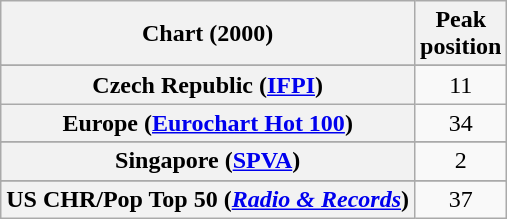<table class="wikitable sortable plainrowheaders" style="text-align:center">
<tr>
<th>Chart (2000)</th>
<th>Peak<br>position</th>
</tr>
<tr>
</tr>
<tr>
</tr>
<tr>
<th scope="row">Czech Republic (<a href='#'>IFPI</a>)</th>
<td>11</td>
</tr>
<tr>
<th scope="row">Europe (<a href='#'>Eurochart Hot 100</a>)</th>
<td>34</td>
</tr>
<tr>
</tr>
<tr>
</tr>
<tr>
</tr>
<tr>
</tr>
<tr>
<th scope="row">Singapore (<a href='#'>SPVA</a>)</th>
<td>2</td>
</tr>
<tr>
</tr>
<tr>
</tr>
<tr>
<th scope="row">US CHR/Pop Top 50 (<em><a href='#'>Radio & Records</a></em>)</th>
<td>37</td>
</tr>
</table>
